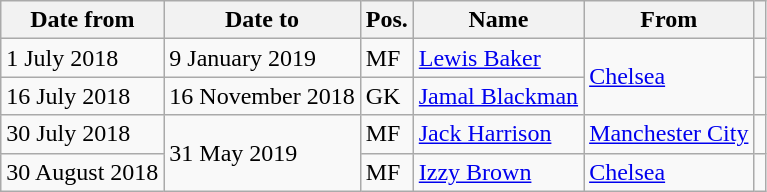<table class="wikitable">
<tr>
<th>Date from</th>
<th>Date to</th>
<th>Pos.</th>
<th>Name</th>
<th>From</th>
<th></th>
</tr>
<tr>
<td>1 July 2018</td>
<td>9 January 2019</td>
<td>MF</td>
<td> <a href='#'>Lewis Baker</a></td>
<td rowspan="2"> <a href='#'>Chelsea</a></td>
<td></td>
</tr>
<tr>
<td>16 July 2018</td>
<td>16 November 2018</td>
<td>GK</td>
<td> <a href='#'>Jamal Blackman</a></td>
<td></td>
</tr>
<tr>
<td>30 July 2018</td>
<td rowspan="2">31 May 2019</td>
<td>MF</td>
<td> <a href='#'>Jack Harrison</a></td>
<td> <a href='#'>Manchester City</a></td>
<td></td>
</tr>
<tr>
<td>30 August 2018</td>
<td>MF</td>
<td> <a href='#'>Izzy Brown</a></td>
<td rowspan="2"> <a href='#'>Chelsea</a></td>
<td></td>
</tr>
</table>
